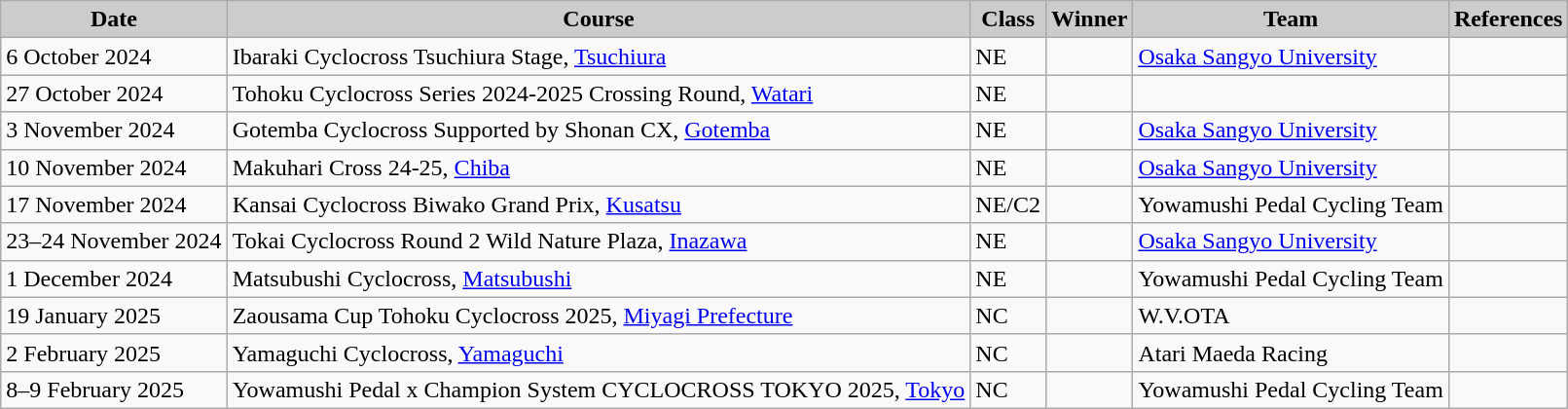<table class="wikitable sortable alternance ">
<tr>
<th scope="col" style="background-color:#CCCCCC;">Date</th>
<th scope="col" style="background-color:#CCCCCC;">Course</th>
<th scope="col" style="background-color:#CCCCCC;">Class</th>
<th scope="col" style="background-color:#CCCCCC;">Winner</th>
<th scope="col" style="background-color:#CCCCCC;">Team</th>
<th scope="col" style="background-color:#CCCCCC;">References</th>
</tr>
<tr>
<td>6 October 2024</td>
<td> Ibaraki Cyclocross Tsuchiura Stage, <a href='#'>Tsuchiura</a></td>
<td>NE</td>
<td></td>
<td><a href='#'>Osaka Sangyo University</a></td>
<td></td>
</tr>
<tr>
<td>27 October 2024</td>
<td> Tohoku Cyclocross Series 2024-2025 Crossing Round, <a href='#'>Watari</a></td>
<td>NE</td>
<td></td>
<td></td>
<td></td>
</tr>
<tr>
<td>3 November 2024</td>
<td> Gotemba Cyclocross Supported by Shonan CX, <a href='#'>Gotemba</a></td>
<td>NE</td>
<td></td>
<td><a href='#'>Osaka Sangyo University</a></td>
<td></td>
</tr>
<tr>
<td>10 November 2024</td>
<td> Makuhari Cross 24-25, <a href='#'>Chiba</a></td>
<td>NE</td>
<td></td>
<td><a href='#'>Osaka Sangyo University</a></td>
<td></td>
</tr>
<tr>
<td>17 November 2024</td>
<td> Kansai Cyclocross Biwako Grand Prix, <a href='#'>Kusatsu</a></td>
<td>NE/C2</td>
<td></td>
<td>Yowamushi Pedal Cycling Team</td>
<td></td>
</tr>
<tr>
<td>23–24 November 2024</td>
<td> Tokai Cyclocross Round 2 Wild Nature Plaza, <a href='#'>Inazawa</a></td>
<td>NE</td>
<td></td>
<td><a href='#'>Osaka Sangyo University</a></td>
<td></td>
</tr>
<tr>
<td>1 December 2024</td>
<td> Matsubushi Cyclocross, <a href='#'>Matsubushi</a></td>
<td>NE</td>
<td></td>
<td>Yowamushi Pedal Cycling Team</td>
<td></td>
</tr>
<tr>
<td>19 January 2025</td>
<td> Zaousama Cup Tohoku Cyclocross 2025, <a href='#'>Miyagi Prefecture</a></td>
<td>NC</td>
<td></td>
<td>W.V.OTA</td>
<td></td>
</tr>
<tr>
<td>2 February 2025</td>
<td> Yamaguchi Cyclocross, <a href='#'>Yamaguchi</a></td>
<td>NC</td>
<td></td>
<td>Atari Maeda Racing</td>
<td></td>
</tr>
<tr>
<td>8–9 February 2025</td>
<td> Yowamushi Pedal x Champion System CYCLOCROSS TOKYO 2025, <a href='#'>Tokyo</a></td>
<td>NC</td>
<td></td>
<td>Yowamushi Pedal Cycling Team</td>
<td></td>
</tr>
</table>
